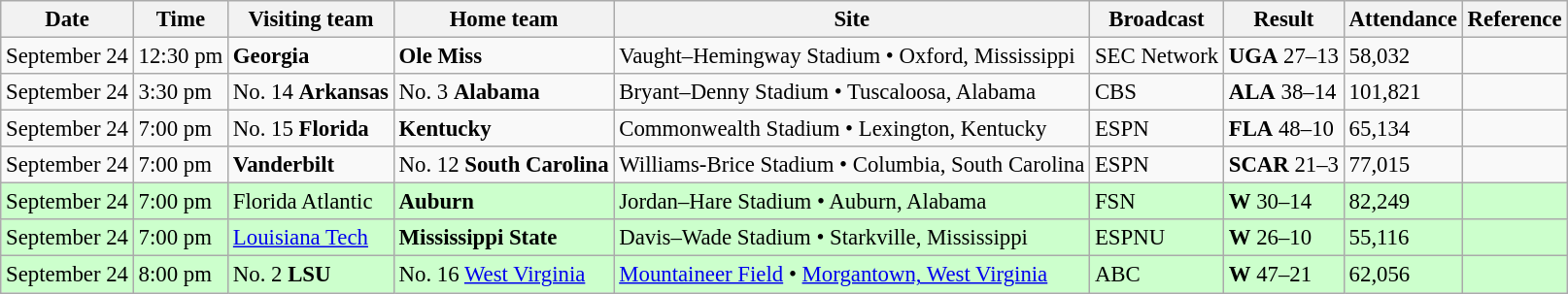<table class="wikitable" style="font-size:95%;">
<tr>
<th>Date</th>
<th>Time</th>
<th>Visiting team</th>
<th>Home team</th>
<th>Site</th>
<th>Broadcast</th>
<th>Result</th>
<th>Attendance</th>
<th class="unsortable">Reference</th>
</tr>
<tr bgcolor=>
<td>September 24</td>
<td>12:30 pm</td>
<td><strong>Georgia</strong></td>
<td><strong>Ole Miss</strong></td>
<td>Vaught–Hemingway Stadium • Oxford, Mississippi</td>
<td>SEC Network</td>
<td><strong>UGA</strong> 27–13</td>
<td>58,032</td>
<td align="center"></td>
</tr>
<tr bgcolor=>
<td>September 24</td>
<td>3:30 pm</td>
<td>No. 14 <strong>Arkansas</strong></td>
<td>No. 3 <strong>Alabama</strong></td>
<td>Bryant–Denny Stadium • Tuscaloosa, Alabama</td>
<td>CBS</td>
<td><strong>ALA</strong> 38–14</td>
<td>101,821</td>
<td align="center"></td>
</tr>
<tr bgcolor=>
<td>September 24</td>
<td>7:00 pm</td>
<td>No. 15 <strong>Florida</strong></td>
<td><strong>Kentucky</strong></td>
<td>Commonwealth Stadium • Lexington, Kentucky</td>
<td>ESPN</td>
<td><strong>FLA</strong> 48–10</td>
<td>65,134</td>
<td align="center"></td>
</tr>
<tr bgcolor=>
<td>September 24</td>
<td>7:00 pm</td>
<td><strong>Vanderbilt</strong></td>
<td>No. 12 <strong>South Carolina</strong></td>
<td>Williams-Brice Stadium • Columbia, South Carolina</td>
<td>ESPN</td>
<td><strong>SCAR</strong> 21–3</td>
<td>77,015</td>
<td align="center"></td>
</tr>
<tr bgcolor=ccffcc>
<td>September 24</td>
<td>7:00 pm</td>
<td>Florida Atlantic</td>
<td><strong>Auburn</strong></td>
<td>Jordan–Hare Stadium • Auburn, Alabama</td>
<td>FSN</td>
<td><strong>W</strong> 30–14</td>
<td>82,249</td>
<td align="center"></td>
</tr>
<tr bgcolor=ccffcc>
<td>September 24</td>
<td>7:00 pm</td>
<td><a href='#'>Louisiana Tech</a></td>
<td><strong>Mississippi State</strong></td>
<td>Davis–Wade Stadium • Starkville, Mississippi</td>
<td>ESPNU</td>
<td><strong>W</strong> 26–10</td>
<td>55,116</td>
<td align="center"></td>
</tr>
<tr bgcolor=ccffcc>
<td>September 24</td>
<td>8:00 pm</td>
<td>No. 2 <strong>LSU</strong></td>
<td>No. 16 <a href='#'>West Virginia</a></td>
<td><a href='#'>Mountaineer Field</a> • <a href='#'>Morgantown, West Virginia</a></td>
<td>ABC</td>
<td><strong>W</strong> 47–21</td>
<td>62,056</td>
<td align="center"></td>
</tr>
</table>
